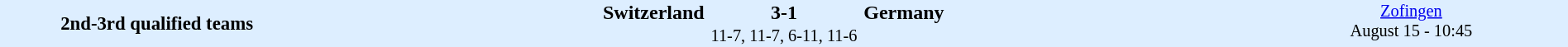<table style="width: 100%; background:#ddeeff;" cellspacing="0">
<tr>
<td style=font-size:95% align=center rowspan=3 width=20%><strong>2nd-3rd qualified teams</strong></td>
</tr>
<tr>
<td width=25% align=right><strong>Switzerland</strong> </td>
<td align=center width=10%><strong>3-1</strong></td>
<td width=25%> <strong>Germany</strong></td>
<td width=20% style=font-size:85% rowspan=2 valign=top align=center><a href='#'>Zofingen</a><br>August 15 - 10:45</td>
</tr>
<tr style=font-size:85%>
<td colspan=3 align=center>11-7, 11-7, 6-11, 11-6</td>
</tr>
</table>
